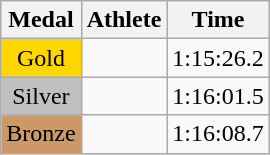<table class="wikitable">
<tr>
<th>Medal</th>
<th>Athlete</th>
<th>Time</th>
</tr>
<tr>
<td style="text-align:center;background-color:gold;">Gold</td>
<td></td>
<td>1:15:26.2</td>
</tr>
<tr>
<td style="text-align:center;background-color:silver;">Silver</td>
<td></td>
<td>1:16:01.5</td>
</tr>
<tr>
<td style="text-align:center;background-color:#CC9966;">Bronze</td>
<td></td>
<td>1:16:08.7</td>
</tr>
</table>
